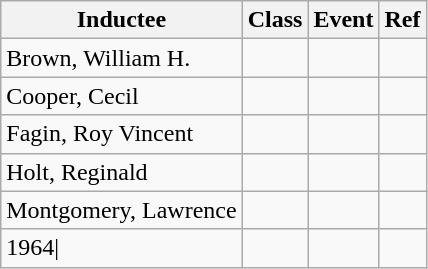<table class="wikitable sortable">
<tr>
<th>Inductee</th>
<th>Class</th>
<th>Event</th>
<th>Ref</th>
</tr>
<tr>
<td>Brown, William H.</td>
<td></td>
<td></td>
<td></td>
</tr>
<tr>
<td>Cooper, Cecil</td>
<td></td>
<td></td>
<td></td>
</tr>
<tr>
<td>Fagin, Roy Vincent</td>
<td></td>
<td></td>
<td></td>
</tr>
<tr>
<td>Holt, Reginald</td>
<td></td>
<td></td>
<td></td>
</tr>
<tr>
<td>Montgomery, Lawrence</td>
<td></td>
<td></td>
<td></td>
</tr>
<tr>
<td Williams, Woodrow>1964|</td>
<td></td>
<td></td>
</tr>
</table>
